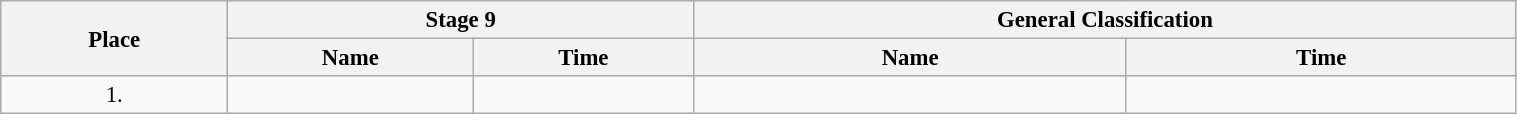<table class="wikitable"  style="font-size:95%; width:80%;">
<tr>
<th rowspan="2">Place</th>
<th colspan="2">Stage 9</th>
<th colspan="2">General Classification</th>
</tr>
<tr>
<th>Name</th>
<th>Time</th>
<th>Name</th>
<th>Time</th>
</tr>
<tr>
<td style="text-align:center;">1.</td>
<td></td>
<td></td>
<td></td>
<td></td>
</tr>
</table>
